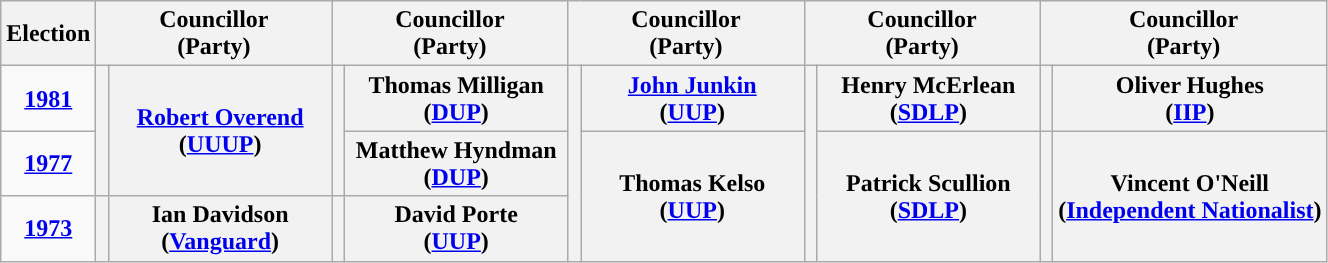<table class="wikitable" style="text-align:center">
<tr>
<th scope="col" width="50">Election</th>
<th scope="col" width="150" colspan = "2">Councillor<br> (Party)</th>
<th scope="col" width="150" colspan = "2">Councillor<br> (Party)</th>
<th scope="col" width="150" colspan = "2">Councillor<br> (Party)</th>
<th scope="col" width="150" colspan = "2">Councillor<br> (Party)</th>
<th scope="col" width="150" colspan = "2">Councillor<br> (Party)</th>
</tr>
<tr>
<td><strong><a href='#'>1981</a></strong></td>
<th rowspan="2" width="1" style="background-color: "></th>
<th rowspan = "2"><a href='#'>Robert Overend</a> <br> (<a href='#'>UUUP</a>)</th>
<th rowspan="2" width="1" style="background-color: "></th>
<th rowspan = "1">Thomas Milligan <br> (<a href='#'>DUP</a>)</th>
<th rowspan="3" width="1" style="background-color: "></th>
<th rowspan = "1"><a href='#'>John Junkin</a> <br> (<a href='#'>UUP</a>)</th>
<th rowspan="3" width="1" style="background-color: "></th>
<th rowspan = "1">Henry McErlean <br> (<a href='#'>SDLP</a>)</th>
<th rowspan="1" width="1" style="background-color: "></th>
<th rowspan = "1">Oliver Hughes <br> (<a href='#'>IIP</a>)</th>
</tr>
<tr>
<td><strong><a href='#'>1977</a></strong></td>
<th rowspan = "1">Matthew Hyndman <br> (<a href='#'>DUP</a>)</th>
<th rowspan = "2">Thomas Kelso <br> (<a href='#'>UUP</a>)</th>
<th rowspan = "2">Patrick Scullion <br> (<a href='#'>SDLP</a>)</th>
<th rowspan="2" width="1" style="background-color: "></th>
<th rowspan = "2">Vincent O'Neill <br> (<a href='#'>Independent Nationalist</a>)</th>
</tr>
<tr>
<td><strong><a href='#'>1973</a></strong></td>
<th rowspan="1" width="1" style="background-color: "></th>
<th rowspan = "1">Ian Davidson <br> (<a href='#'>Vanguard</a>)</th>
<th rowspan="1" width="1" style="background-color: "></th>
<th rowspan = "1">David Porte <br> (<a href='#'>UUP</a>)</th>
</tr>
</table>
